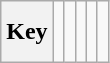<table class="wikitable" style="height:2.6em">
<tr>
<th>Key</th>
<td> </td>
<td></td>
<td></td>
<td></td>
<td></td>
</tr>
</table>
